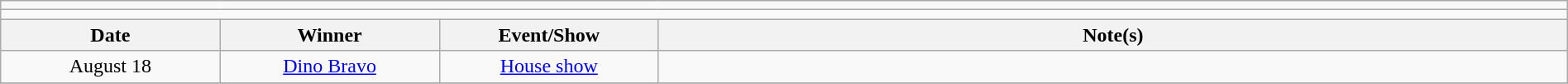<table class="wikitable" style="text-align:center; width:100%;">
<tr>
<td colspan="5"></td>
</tr>
<tr>
<td colspan="5"><strong></strong></td>
</tr>
<tr>
<th width="14%">Date</th>
<th width="14%">Winner</th>
<th width="14%">Event/Show</th>
<th width="58%">Note(s)</th>
</tr>
<tr>
<td>August 18</td>
<td><a href='#'>Dino Bravo</a></td>
<td><a href='#'>House show</a></td>
<td align=left></td>
</tr>
<tr>
</tr>
</table>
